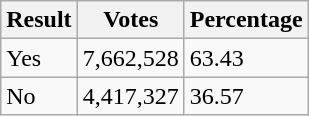<table class="wikitable">
<tr>
<th>Result</th>
<th>Votes</th>
<th>Percentage</th>
</tr>
<tr>
<td>Yes</td>
<td>7,662,528</td>
<td>63.43</td>
</tr>
<tr>
<td>No</td>
<td>4,417,327</td>
<td>36.57</td>
</tr>
</table>
